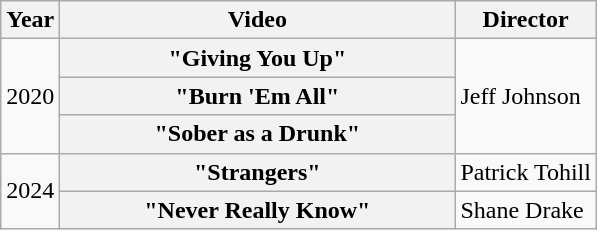<table class="wikitable plainrowheaders">
<tr>
<th>Year</th>
<th style="width:16em;">Video</th>
<th>Director</th>
</tr>
<tr>
<td rowspan="3">2020</td>
<th scope="row">"Giving You Up"</th>
<td rowspan="3">Jeff Johnson</td>
</tr>
<tr>
<th scope="row">"Burn 'Em All"</th>
</tr>
<tr>
<th scope="row">"Sober as a Drunk"</th>
</tr>
<tr>
<td rowspan="2">2024</td>
<th scope="row">"Strangers"<br></th>
<td>Patrick Tohill</td>
</tr>
<tr>
<th scope="row">"Never Really Know"</th>
<td>Shane Drake</td>
</tr>
</table>
